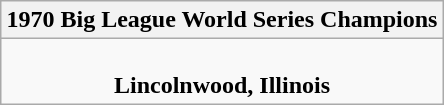<table class="wikitable" style="text-align: center; margin: 0 auto;">
<tr>
<th>1970 Big League World Series Champions</th>
</tr>
<tr>
<td><br><strong>Lincolnwood, Illinois</strong></td>
</tr>
</table>
